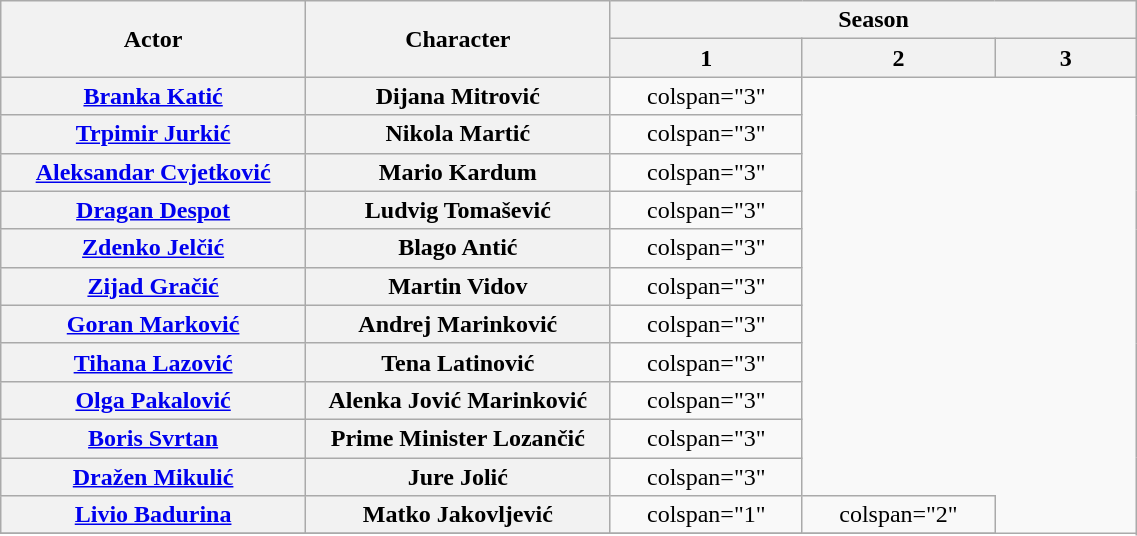<table class="wikitable plainrowheaders" style="text-align:center; width:60%;">
<tr>
<th rowspan="2" style="width:15%;" scope="col">Actor</th>
<th rowspan="2" style="width:15%;" scope="col">Character</th>
<th colspan="3">Season</th>
</tr>
<tr>
<th style="width:7%;" scope="colspan">1</th>
<th style="width:7%;" scope="colspan">2</th>
<th style="width:7%;" scope="colspan">3</th>
</tr>
<tr>
<th scope="row" style="text-align: center;"><a href='#'>Branka Katić</a></th>
<th scope="row" style="text-align: center;">Dijana Mitrović</th>
<td>colspan="3" </td>
</tr>
<tr>
<th scope="row" style="text-align: center;"><a href='#'>Trpimir Jurkić</a></th>
<th scope="row" style="text-align: center;">Nikola Martić</th>
<td>colspan="3" </td>
</tr>
<tr>
<th scope="row" style="text-align: center;"><a href='#'>Aleksandar Cvjetković</a></th>
<th scope="row" style="text-align: center;">Mario Kardum</th>
<td>colspan="3" </td>
</tr>
<tr>
<th scope="row" style="text-align: center;"><a href='#'>Dragan Despot</a></th>
<th scope="row" style="text-align: center;">Ludvig Tomašević</th>
<td>colspan="3" </td>
</tr>
<tr>
<th scope="row" style="text-align: center;"><a href='#'>Zdenko Jelčić</a></th>
<th scope="row" style="text-align: center;">Blago Antić</th>
<td>colspan="3" </td>
</tr>
<tr>
<th scope="row" style="text-align: center;"><a href='#'>Zijad Gračić</a></th>
<th scope="row" style="text-align: center;">Martin Vidov</th>
<td>colspan="3" </td>
</tr>
<tr>
<th scope="row" style="text-align: center;"><a href='#'>Goran Marković</a></th>
<th scope="row" style="text-align: center;">Andrej Marinković</th>
<td>colspan="3" </td>
</tr>
<tr>
<th scope="row" style="text-align: center;"><a href='#'>Tihana Lazović</a></th>
<th scope="row" style="text-align: center;">Tena Latinović</th>
<td>colspan="3" </td>
</tr>
<tr>
<th scope="row" style="text-align: center;"><a href='#'>Olga Pakalović</a></th>
<th scope="row" style="text-align: center;">Alenka Jović Marinković</th>
<td>colspan="3" </td>
</tr>
<tr>
<th scope="row" style="text-align: center;"><a href='#'>Boris Svrtan</a></th>
<th scope="row" style="text-align: center;">Prime Minister Lozančić</th>
<td>colspan="3" </td>
</tr>
<tr>
<th scope="row" style="text-align: center;"><a href='#'>Dražen Mikulić</a></th>
<th scope="row" style="text-align: center;">Jure Jolić</th>
<td>colspan="3" </td>
</tr>
<tr>
<th scope="row" style="text-align: center;"><a href='#'>Livio Badurina</a></th>
<th scope="row" style="text-align: center;">Matko Jakovljević</th>
<td>colspan="1" </td>
<td>colspan="2" </td>
</tr>
<tr>
</tr>
</table>
